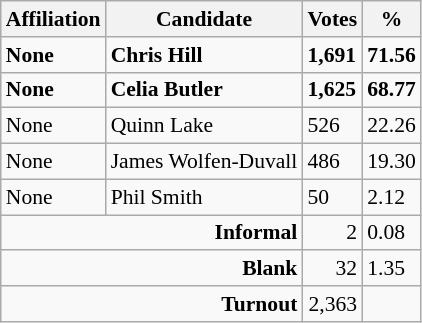<table class="wikitable col3right col4right" style="font-size:90%">
<tr>
<th>Affiliation</th>
<th>Candidate</th>
<th>Votes</th>
<th>%</th>
</tr>
<tr>
<td><strong>None</strong></td>
<td><strong>Chris Hill</strong></td>
<td><strong>1,691</strong></td>
<td><strong>71.56</strong></td>
</tr>
<tr>
<td><strong>None</strong></td>
<td><strong>Celia Butler</strong></td>
<td><strong>1,625</strong></td>
<td><strong>68.77</strong></td>
</tr>
<tr>
<td>None</td>
<td>Quinn Lake</td>
<td>526</td>
<td>22.26</td>
</tr>
<tr>
<td>None</td>
<td>James Wolfen-Duvall</td>
<td>486</td>
<td>19.30</td>
</tr>
<tr>
<td>None</td>
<td>Phil Smith</td>
<td>50</td>
<td>2.12</td>
</tr>
<tr>
<td colspan="2" style="text-align:right"><strong>Informal</strong></td>
<td style="text-align:right">2</td>
<td>0.08</td>
</tr>
<tr>
<td colspan="2" style="text-align:right"><strong>Blank</strong></td>
<td style="text-align:right">32</td>
<td>1.35</td>
</tr>
<tr>
<td colspan="2" style="text-align:right"><strong>Turnout</strong></td>
<td style="text-align:right">2,363</td>
<td></td>
</tr>
</table>
